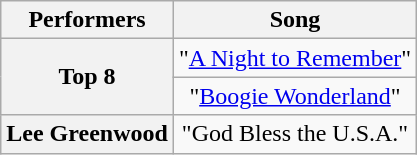<table class="wikitable unsortable" style="text-align:center;">
<tr>
<th scope="col">Performers</th>
<th scope="col">Song</th>
</tr>
<tr>
<th rowspan="2" scope="row">Top 8</th>
<td>"<a href='#'>A Night to Remember</a>"</td>
</tr>
<tr>
<td>"<a href='#'>Boogie Wonderland</a>"</td>
</tr>
<tr>
<th scope="row">Lee Greenwood</th>
<td>"God Bless the U.S.A."</td>
</tr>
</table>
